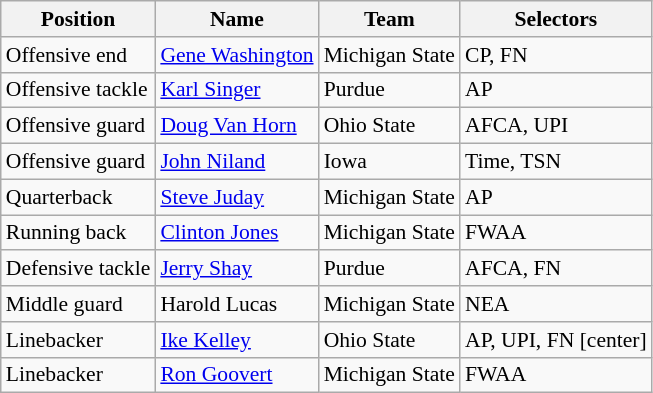<table class="wikitable" style="font-size: 90%">
<tr>
<th>Position</th>
<th>Name</th>
<th>Team</th>
<th>Selectors</th>
</tr>
<tr>
<td>Offensive end</td>
<td><a href='#'>Gene Washington</a></td>
<td>Michigan State</td>
<td>CP, FN</td>
</tr>
<tr>
<td>Offensive tackle</td>
<td><a href='#'>Karl Singer</a></td>
<td>Purdue</td>
<td>AP</td>
</tr>
<tr>
<td>Offensive guard</td>
<td><a href='#'>Doug Van Horn</a></td>
<td>Ohio State</td>
<td>AFCA, UPI</td>
</tr>
<tr>
<td>Offensive guard</td>
<td><a href='#'>John Niland</a></td>
<td>Iowa</td>
<td>Time, TSN</td>
</tr>
<tr>
<td>Quarterback</td>
<td><a href='#'>Steve Juday</a></td>
<td>Michigan State</td>
<td>AP</td>
</tr>
<tr>
<td>Running back</td>
<td><a href='#'>Clinton Jones</a></td>
<td>Michigan State</td>
<td>FWAA</td>
</tr>
<tr>
<td>Defensive tackle</td>
<td><a href='#'>Jerry Shay</a></td>
<td>Purdue</td>
<td>AFCA, FN</td>
</tr>
<tr>
<td>Middle guard</td>
<td>Harold Lucas</td>
<td>Michigan State</td>
<td>NEA</td>
</tr>
<tr>
<td>Linebacker</td>
<td><a href='#'>Ike Kelley</a></td>
<td>Ohio State</td>
<td>AP, UPI, FN [center]</td>
</tr>
<tr>
<td>Linebacker</td>
<td><a href='#'>Ron Goovert</a></td>
<td>Michigan State</td>
<td>FWAA</td>
</tr>
</table>
